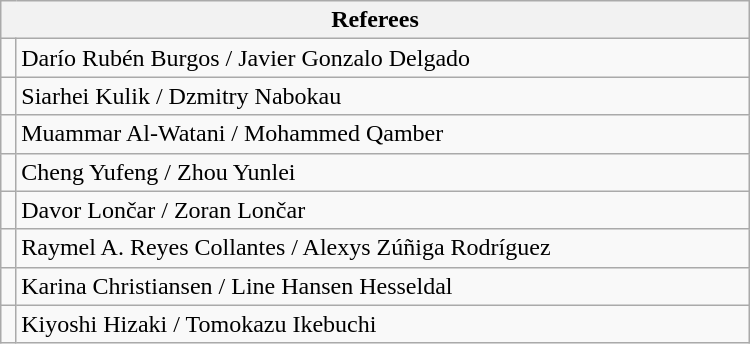<table class="wikitable" style="width:500px;">
<tr>
<th colspan=2>Referees</th>
</tr>
<tr>
<td align=left></td>
<td>Darío Rubén Burgos / Javier Gonzalo Delgado</td>
</tr>
<tr>
<td align=left></td>
<td>Siarhei Kulik / Dzmitry Nabokau</td>
</tr>
<tr>
<td align=left></td>
<td>Muammar Al-Watani / Mohammed Qamber</td>
</tr>
<tr>
<td align=left></td>
<td>Cheng Yufeng / Zhou Yunlei</td>
</tr>
<tr>
<td align=left></td>
<td>Davor Lončar / Zoran Lončar</td>
</tr>
<tr>
<td align=left></td>
<td>Raymel A. Reyes Collantes / Alexys Zúñiga Rodríguez</td>
</tr>
<tr>
<td align=left></td>
<td>Karina Christiansen / Line Hansen Hesseldal</td>
</tr>
<tr>
<td align=left></td>
<td>Kiyoshi Hizaki / Tomokazu Ikebuchi</td>
</tr>
</table>
